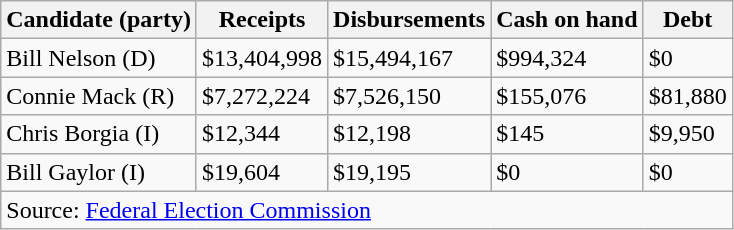<table class="wikitable sortable">
<tr>
<th>Candidate (party)</th>
<th>Receipts</th>
<th>Disbursements</th>
<th>Cash on hand</th>
<th>Debt</th>
</tr>
<tr>
<td>Bill Nelson (D)</td>
<td>$13,404,998</td>
<td>$15,494,167</td>
<td>$994,324</td>
<td>$0</td>
</tr>
<tr>
<td>Connie Mack (R)</td>
<td>$7,272,224</td>
<td>$7,526,150</td>
<td>$155,076</td>
<td>$81,880</td>
</tr>
<tr>
<td>Chris Borgia (I)</td>
<td>$12,344</td>
<td>$12,198</td>
<td>$145</td>
<td>$9,950</td>
</tr>
<tr>
<td>Bill Gaylor (I)</td>
<td>$19,604</td>
<td>$19,195</td>
<td>$0</td>
<td>$0</td>
</tr>
<tr>
<td colspan=5>Source: <a href='#'>Federal Election Commission</a></td>
</tr>
</table>
